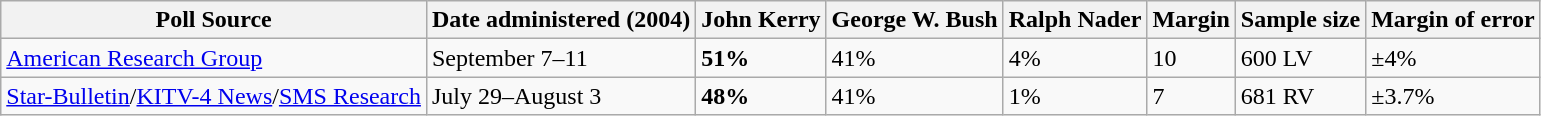<table class="wikitable">
<tr>
<th>Poll Source</th>
<th>Date administered (2004)</th>
<th>John Kerry</th>
<th>George W. Bush</th>
<th>Ralph Nader</th>
<th>Margin</th>
<th>Sample size</th>
<th>Margin of error</th>
</tr>
<tr>
<td><a href='#'>American Research Group</a></td>
<td>September 7–11</td>
<td><strong>51%</strong></td>
<td>41%</td>
<td>4%</td>
<td>10</td>
<td>600 LV</td>
<td>±4%</td>
</tr>
<tr>
<td><a href='#'>Star-Bulletin</a>/<a href='#'>KITV-4 News</a>/<a href='#'>SMS Research</a></td>
<td>July 29–August 3</td>
<td><strong>48%</strong></td>
<td>41%</td>
<td>1%</td>
<td>7</td>
<td>681 RV</td>
<td>±3.7%</td>
</tr>
</table>
